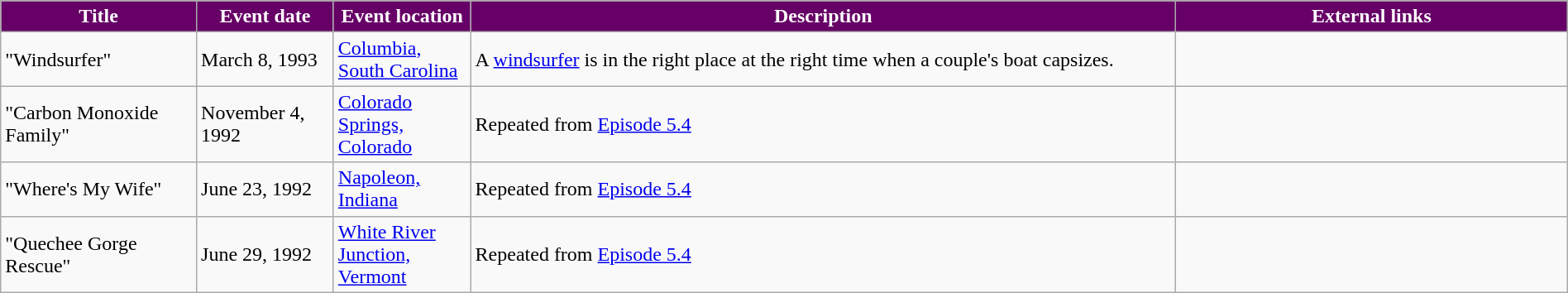<table class="wikitable" style="width: 100%;">
<tr>
<th style="background: #660066; color: #FFFFFF; width: 10%;">Title</th>
<th style="background: #660066; color: #FFFFFF; width: 7%;">Event date</th>
<th style="background: #660066; color: #FFFFFF; width: 7%;">Event location</th>
<th style="background: #660066; color: #FFFFFF; width: 36%;">Description</th>
<th style="background: #660066; color: #FFFFFF; width: 20%;">External links</th>
</tr>
<tr>
<td>"Windsurfer"</td>
<td>March 8, 1993</td>
<td><a href='#'>Columbia, South Carolina</a></td>
<td>A <a href='#'>windsurfer</a> is in the right place at the right time when a couple's boat capsizes.</td>
<td></td>
</tr>
<tr>
<td>"Carbon Monoxide Family"</td>
<td>November 4, 1992</td>
<td><a href='#'>Colorado Springs, Colorado</a></td>
<td>Repeated from <a href='#'>Episode 5.4</a></td>
<td></td>
</tr>
<tr>
<td>"Where's My Wife"</td>
<td>June 23, 1992</td>
<td><a href='#'>Napoleon, Indiana</a></td>
<td>Repeated from <a href='#'>Episode 5.4</a></td>
<td></td>
</tr>
<tr>
<td>"Quechee Gorge Rescue"</td>
<td>June 29, 1992</td>
<td><a href='#'>White River Junction, Vermont</a></td>
<td>Repeated from <a href='#'>Episode 5.4</a></td>
<td></td>
</tr>
</table>
